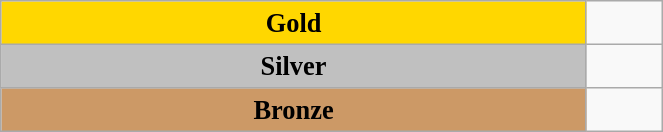<table class="wikitable" style=" text-align:center; font-size:110%;" width="35%">
<tr>
<td bgcolor="gold"><strong>Gold</strong></td>
<td></td>
</tr>
<tr>
<td bgcolor="silver"><strong>Silver</strong></td>
<td></td>
</tr>
<tr>
<td bgcolor="CC9966"><strong>Bronze</strong></td>
<td></td>
</tr>
</table>
